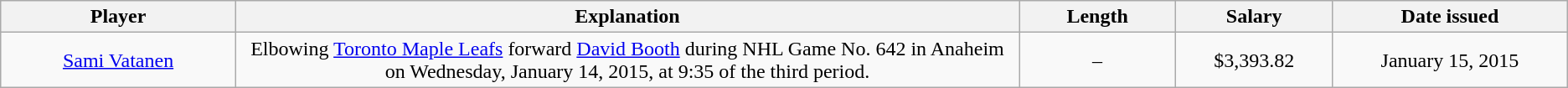<table class="wikitable" style="text-align:center;">
<tr>
<th style="width:15%;">Player</th>
<th style="width:50%;">Explanation</th>
<th style="width:10%;">Length</th>
<th style="width:10%;">Salary</th>
<th style="width:15%;">Date issued</th>
</tr>
<tr>
<td><a href='#'>Sami Vatanen</a></td>
<td>Elbowing <a href='#'>Toronto Maple Leafs</a> forward <a href='#'>David Booth</a> during NHL Game No. 642 in Anaheim on Wednesday, January 14, 2015, at 9:35 of the third period.</td>
<td>–</td>
<td>$3,393.82</td>
<td>January 15, 2015</td>
</tr>
</table>
